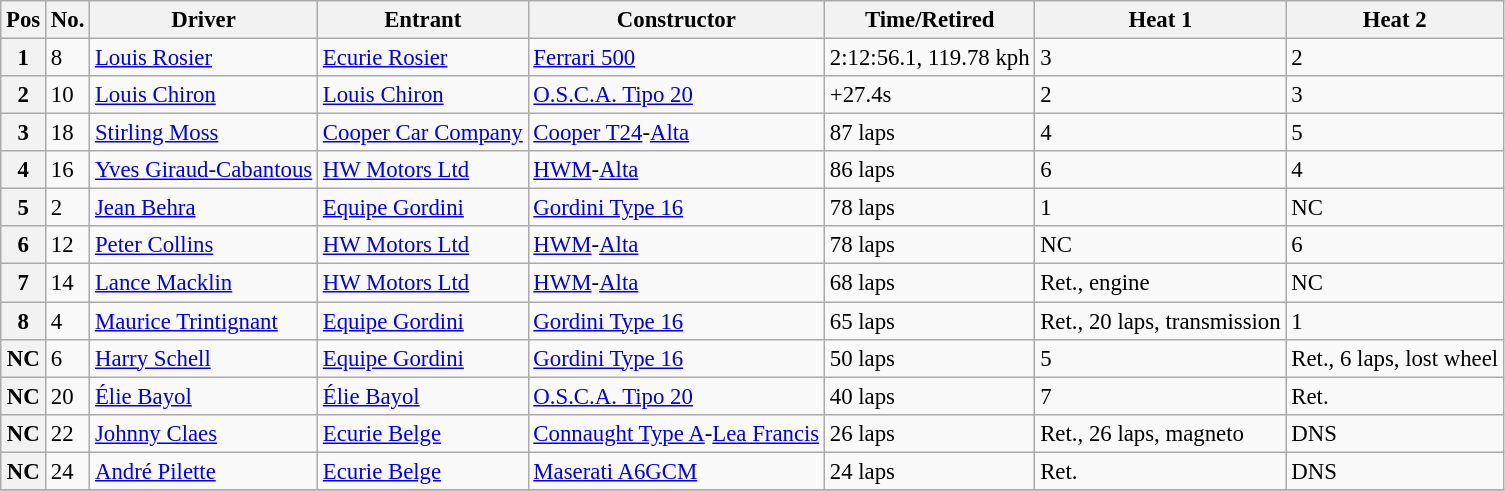<table class="wikitable sortable" style="font-size: 95%;">
<tr>
<th>Pos</th>
<th>No.</th>
<th>Driver</th>
<th>Entrant</th>
<th>Constructor</th>
<th>Time/Retired</th>
<th>Heat 1</th>
<th>Heat 2</th>
</tr>
<tr>
<th>1</th>
<td>8</td>
<td> <a href='#'>Louis Rosier</a></td>
<td><a href='#'>Ecurie Rosier</a></td>
<td><a href='#'>Ferrari 500</a></td>
<td>2:12:56.1, 119.78 kph</td>
<td>3</td>
<td>2</td>
</tr>
<tr>
<th>2</th>
<td>10</td>
<td> <a href='#'>Louis Chiron</a></td>
<td><a href='#'>Louis Chiron</a></td>
<td><a href='#'>O.S.C.A. Tipo 20</a></td>
<td>+27.4s</td>
<td>2</td>
<td>3</td>
</tr>
<tr>
<th>3</th>
<td>18</td>
<td> <a href='#'>Stirling Moss</a></td>
<td><a href='#'>Cooper Car Company</a></td>
<td><a href='#'>Cooper T24</a>-<a href='#'>Alta</a></td>
<td>87 laps</td>
<td>4</td>
<td>5</td>
</tr>
<tr>
<th>4</th>
<td>16</td>
<td> <a href='#'>Yves Giraud-Cabantous</a></td>
<td><a href='#'>HW Motors Ltd</a></td>
<td><a href='#'>HWM</a>-<a href='#'>Alta</a></td>
<td>86 laps</td>
<td>6</td>
<td>4</td>
</tr>
<tr>
<th>5</th>
<td>2</td>
<td> <a href='#'>Jean Behra</a></td>
<td><a href='#'>Equipe Gordini</a></td>
<td><a href='#'>Gordini Type 16</a></td>
<td>78 laps</td>
<td>1</td>
<td>NC</td>
</tr>
<tr>
<th>6</th>
<td>12</td>
<td> <a href='#'>Peter Collins</a></td>
<td><a href='#'>HW Motors Ltd</a></td>
<td><a href='#'>HWM</a>-<a href='#'>Alta</a></td>
<td>78 laps</td>
<td>NC</td>
<td>6</td>
</tr>
<tr>
<th>7</th>
<td>14</td>
<td> <a href='#'>Lance Macklin</a></td>
<td><a href='#'>HW Motors Ltd</a></td>
<td><a href='#'>HWM</a>-<a href='#'>Alta</a></td>
<td>68 laps</td>
<td>Ret., engine</td>
<td>NC</td>
</tr>
<tr>
<th>8</th>
<td>4</td>
<td> <a href='#'>Maurice Trintignant</a></td>
<td><a href='#'>Equipe Gordini</a></td>
<td><a href='#'>Gordini Type 16</a></td>
<td>65 laps</td>
<td>Ret., 20 laps, transmission</td>
<td>1</td>
</tr>
<tr>
<th>NC</th>
<td>6</td>
<td> <a href='#'>Harry Schell</a></td>
<td><a href='#'>Equipe Gordini</a></td>
<td><a href='#'>Gordini Type 16</a></td>
<td>50 laps</td>
<td>5</td>
<td>Ret., 6 laps, lost wheel</td>
</tr>
<tr>
<th>NC</th>
<td>20</td>
<td> <a href='#'>Élie Bayol</a></td>
<td><a href='#'>Élie Bayol</a></td>
<td><a href='#'>O.S.C.A. Tipo 20</a></td>
<td>40 laps</td>
<td>7</td>
<td>Ret.</td>
</tr>
<tr>
<th>NC</th>
<td>22</td>
<td> <a href='#'>Johnny Claes</a></td>
<td><a href='#'>Ecurie Belge</a></td>
<td><a href='#'>Connaught Type A</a>-<a href='#'>Lea Francis</a></td>
<td>26 laps</td>
<td>Ret., 26 laps, magneto</td>
<td>DNS</td>
</tr>
<tr>
<th>NC</th>
<td>24</td>
<td> <a href='#'>André Pilette</a></td>
<td><a href='#'>Ecurie Belge</a></td>
<td><a href='#'>Maserati A6GCM</a></td>
<td>24 laps</td>
<td>Ret.</td>
<td>DNS</td>
</tr>
<tr>
</tr>
</table>
